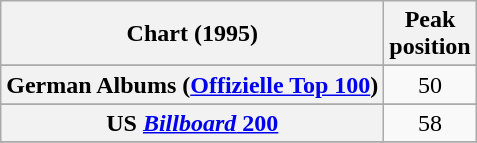<table class="wikitable sortable plainrowheaders">
<tr>
<th scope="col">Chart (1995)</th>
<th scope="col">Peak<br>position</th>
</tr>
<tr>
</tr>
<tr>
</tr>
<tr>
<th scope="row">German Albums (<a href='#'>Offizielle Top 100</a>)</th>
<td align="center">50</td>
</tr>
<tr>
</tr>
<tr>
<th scope="row">US <a href='#'><em>Billboard</em> 200</a></th>
<td align=center>58</td>
</tr>
<tr>
</tr>
</table>
